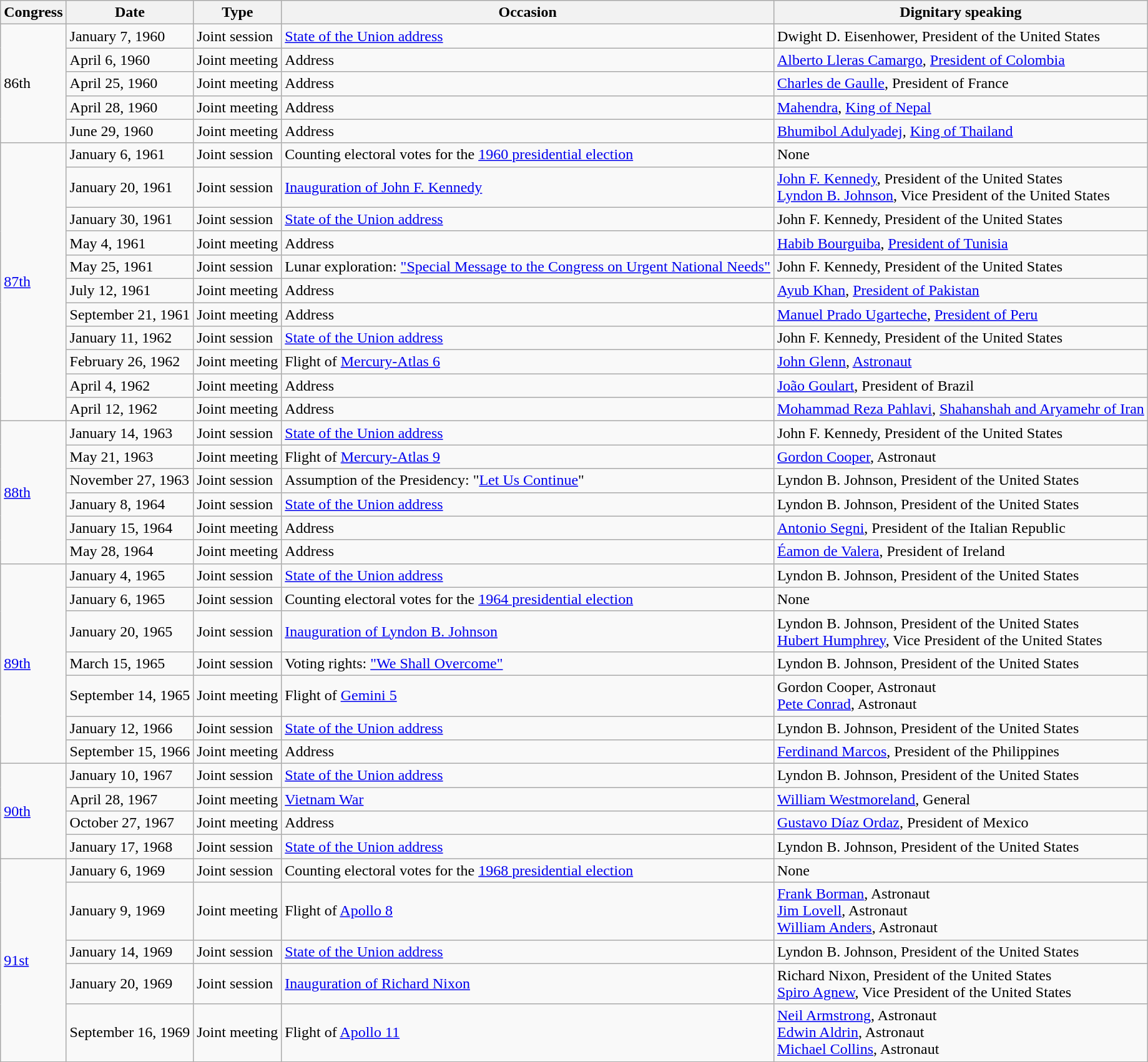<table class="wikitable sortable">
<tr>
<th>Congress</th>
<th>Date</th>
<th>Type</th>
<th>Occasion</th>
<th>Dignitary speaking</th>
</tr>
<tr>
<td rowspan="5">86th</td>
<td>January 7, 1960</td>
<td>Joint session</td>
<td><a href='#'>State of the Union address</a></td>
<td>Dwight D. Eisenhower, President of the United States</td>
</tr>
<tr>
<td>April 6, 1960</td>
<td>Joint meeting</td>
<td>Address</td>
<td><a href='#'>Alberto Lleras Camargo</a>, <a href='#'>President of Colombia</a></td>
</tr>
<tr>
<td>April 25, 1960</td>
<td>Joint meeting</td>
<td>Address</td>
<td><a href='#'>Charles de Gaulle</a>, President of France</td>
</tr>
<tr>
<td>April 28, 1960</td>
<td>Joint meeting</td>
<td>Address</td>
<td><a href='#'>Mahendra</a>, <a href='#'>King of Nepal</a></td>
</tr>
<tr>
<td>June 29, 1960</td>
<td>Joint meeting</td>
<td>Address</td>
<td><a href='#'>Bhumibol Adulyadej</a>, <a href='#'>King of Thailand</a></td>
</tr>
<tr>
<td rowspan="11"><a href='#'>87th</a></td>
<td>January 6, 1961</td>
<td>Joint session</td>
<td>Counting electoral votes for the <a href='#'>1960 presidential election</a></td>
<td>None</td>
</tr>
<tr>
<td>January 20, 1961</td>
<td>Joint session</td>
<td><a href='#'>Inauguration of John F. Kennedy</a></td>
<td><a href='#'>John F. Kennedy</a>, President of the United States<br><a href='#'>Lyndon B. Johnson</a>, Vice President of the United States</td>
</tr>
<tr>
<td>January 30, 1961</td>
<td>Joint session</td>
<td><a href='#'>State of the Union address</a></td>
<td>John F. Kennedy, President of the United States</td>
</tr>
<tr>
<td>May 4, 1961</td>
<td>Joint meeting</td>
<td>Address</td>
<td><a href='#'>Habib Bourguiba</a>, <a href='#'>President of Tunisia</a></td>
</tr>
<tr>
<td>May 25, 1961</td>
<td>Joint session</td>
<td>Lunar exploration: <a href='#'>"Special Message to the Congress on Urgent National Needs"</a></td>
<td>John F. Kennedy, President of the United States</td>
</tr>
<tr>
<td>July 12, 1961</td>
<td>Joint meeting</td>
<td>Address</td>
<td><a href='#'>Ayub Khan</a>, <a href='#'>President of Pakistan</a></td>
</tr>
<tr>
<td>September 21, 1961</td>
<td>Joint meeting</td>
<td>Address</td>
<td><a href='#'>Manuel Prado Ugarteche</a>, <a href='#'>President of Peru</a></td>
</tr>
<tr>
<td>January 11, 1962</td>
<td>Joint session</td>
<td><a href='#'>State of the Union address</a></td>
<td>John F. Kennedy, President of the United States</td>
</tr>
<tr>
<td>February 26, 1962</td>
<td>Joint meeting</td>
<td>Flight of <a href='#'>Mercury-Atlas 6</a></td>
<td><a href='#'>John Glenn</a>, <a href='#'>Astronaut</a></td>
</tr>
<tr>
<td>April 4, 1962</td>
<td>Joint meeting</td>
<td>Address</td>
<td><a href='#'>João Goulart</a>, President of Brazil</td>
</tr>
<tr>
<td>April 12, 1962</td>
<td>Joint meeting</td>
<td>Address</td>
<td><a href='#'>Mohammad Reza Pahlavi</a>, <a href='#'>Shahanshah and Aryamehr of Iran</a></td>
</tr>
<tr>
<td rowspan="6"><a href='#'>88th</a></td>
<td>January 14, 1963</td>
<td>Joint session</td>
<td><a href='#'>State of the Union address</a></td>
<td>John F. Kennedy, President of the United States</td>
</tr>
<tr>
<td>May 21, 1963</td>
<td>Joint meeting</td>
<td>Flight of <a href='#'>Mercury-Atlas 9</a></td>
<td><a href='#'>Gordon Cooper</a>, Astronaut</td>
</tr>
<tr>
<td>November 27, 1963</td>
<td>Joint session</td>
<td>Assumption of the Presidency: "<a href='#'>Let Us Continue</a>"</td>
<td>Lyndon B. Johnson, President of the United States</td>
</tr>
<tr>
<td>January 8, 1964</td>
<td>Joint session</td>
<td><a href='#'>State of the Union address</a></td>
<td>Lyndon B. Johnson, President of the United States</td>
</tr>
<tr>
<td>January 15, 1964</td>
<td>Joint meeting</td>
<td>Address</td>
<td><a href='#'>Antonio Segni</a>, President of the Italian Republic</td>
</tr>
<tr>
<td>May 28, 1964</td>
<td>Joint meeting</td>
<td>Address</td>
<td><a href='#'>Éamon de Valera</a>, President of Ireland</td>
</tr>
<tr>
<td rowspan="7"><a href='#'>89th</a></td>
<td>January 4, 1965</td>
<td>Joint session</td>
<td><a href='#'>State of the Union address</a></td>
<td>Lyndon B. Johnson, President of the United States</td>
</tr>
<tr>
<td>January 6, 1965</td>
<td>Joint session</td>
<td>Counting electoral votes for the <a href='#'>1964 presidential election</a></td>
<td>None</td>
</tr>
<tr>
<td>January 20, 1965</td>
<td>Joint session</td>
<td><a href='#'>Inauguration of Lyndon B. Johnson</a></td>
<td>Lyndon B. Johnson, President of the United States<br><a href='#'>Hubert Humphrey</a>, Vice President of the United States</td>
</tr>
<tr>
<td>March 15, 1965</td>
<td>Joint session</td>
<td>Voting rights: <a href='#'>"We Shall Overcome"</a></td>
<td>Lyndon B. Johnson, President of the United States</td>
</tr>
<tr>
<td>September 14, 1965</td>
<td>Joint meeting</td>
<td>Flight of <a href='#'>Gemini 5</a></td>
<td>Gordon Cooper, Astronaut<br><a href='#'>Pete Conrad</a>, Astronaut</td>
</tr>
<tr>
<td>January 12, 1966</td>
<td>Joint session</td>
<td><a href='#'>State of the Union address</a></td>
<td>Lyndon B. Johnson, President of the United States</td>
</tr>
<tr>
<td>September 15, 1966</td>
<td>Joint meeting</td>
<td>Address</td>
<td><a href='#'>Ferdinand Marcos</a>, President of the Philippines</td>
</tr>
<tr>
<td rowspan="4"><a href='#'>90th</a></td>
<td>January 10, 1967</td>
<td>Joint session</td>
<td><a href='#'>State of the Union address</a></td>
<td>Lyndon B. Johnson, President of the United States</td>
</tr>
<tr>
<td>April 28, 1967</td>
<td>Joint meeting</td>
<td><a href='#'>Vietnam War</a></td>
<td><a href='#'>William Westmoreland</a>, General</td>
</tr>
<tr>
<td>October 27, 1967</td>
<td>Joint meeting</td>
<td>Address</td>
<td><a href='#'>Gustavo Díaz Ordaz</a>, President of Mexico</td>
</tr>
<tr>
<td>January 17, 1968</td>
<td>Joint session</td>
<td><a href='#'>State of the Union address</a></td>
<td>Lyndon B. Johnson, President of the United States</td>
</tr>
<tr>
<td rowspan="5"><a href='#'>91st</a></td>
<td>January 6, 1969</td>
<td>Joint session</td>
<td>Counting electoral votes for the <a href='#'>1968 presidential election</a></td>
<td>None</td>
</tr>
<tr>
<td>January 9, 1969</td>
<td>Joint meeting</td>
<td>Flight of <a href='#'>Apollo 8</a></td>
<td><a href='#'>Frank Borman</a>, Astronaut<br><a href='#'>Jim Lovell</a>, Astronaut<br><a href='#'>William Anders</a>, Astronaut</td>
</tr>
<tr>
<td>January 14, 1969</td>
<td>Joint session</td>
<td><a href='#'>State of the Union address</a></td>
<td>Lyndon B. Johnson, President of the United States</td>
</tr>
<tr>
<td>January 20, 1969</td>
<td>Joint session</td>
<td><a href='#'>Inauguration of Richard Nixon</a></td>
<td>Richard Nixon, President of the United States<br><a href='#'>Spiro Agnew</a>, Vice President of the United States</td>
</tr>
<tr>
<td>September 16, 1969</td>
<td>Joint meeting</td>
<td>Flight of <a href='#'>Apollo 11</a></td>
<td><a href='#'>Neil Armstrong</a>, Astronaut<br><a href='#'>Edwin Aldrin</a>, Astronaut<br><a href='#'>Michael Collins</a>, Astronaut</td>
</tr>
<tr>
</tr>
</table>
